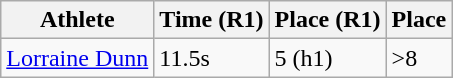<table class="wikitable">
<tr>
<th>Athlete</th>
<th>Time (R1)</th>
<th>Place (R1)</th>
<th>Place</th>
</tr>
<tr>
<td><a href='#'>Lorraine Dunn</a></td>
<td>11.5s</td>
<td>5 (h1)</td>
<td>>8</td>
</tr>
</table>
